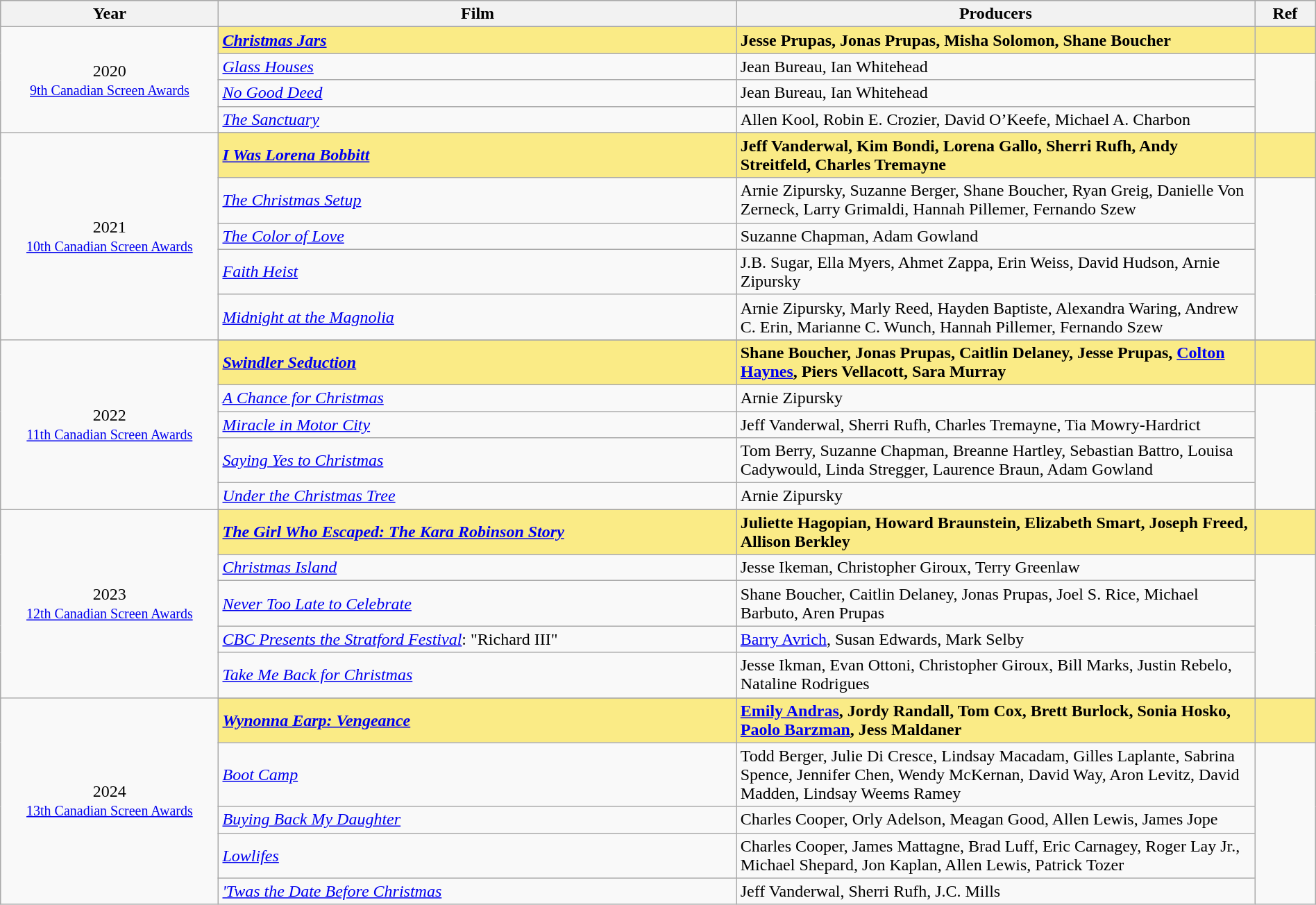<table class="wikitable" style="width:100%;">
<tr style="background:#bebebe;">
<th style="width:8%;">Year</th>
<th style="width:19%;">Film</th>
<th style="width:19%;">Producers</th>
<th style="width:2%;">Ref</th>
</tr>
<tr>
<td rowspan="5" align="center">2020 <br> <small><a href='#'>9th Canadian Screen Awards</a></small></td>
</tr>
<tr style="background:#FAEB86;">
<td><strong><em><a href='#'>Christmas Jars</a></em></strong></td>
<td><strong>Jesse Prupas, Jonas Prupas, Misha Solomon, Shane Boucher</strong></td>
<td></td>
</tr>
<tr>
<td><em><a href='#'>Glass Houses</a></em></td>
<td>Jean Bureau, Ian Whitehead</td>
<td rowspan=4></td>
</tr>
<tr>
<td><em><a href='#'>No Good Deed</a></em></td>
<td>Jean Bureau, Ian Whitehead</td>
</tr>
<tr>
<td><em><a href='#'>The Sanctuary</a></em></td>
<td>Allen Kool, Robin E. Crozier, David O’Keefe, Michael A. Charbon</td>
</tr>
<tr>
<td rowspan="6" align="center">2021 <br> <small><a href='#'>10th Canadian Screen Awards</a></small></td>
</tr>
<tr style="background:#FAEB86;">
<td><strong><em><a href='#'>I Was Lorena Bobbitt</a></em></strong></td>
<td><strong>Jeff Vanderwal, Kim Bondi, Lorena Gallo, Sherri Rufh, Andy Streitfeld, Charles Tremayne</strong></td>
<td></td>
</tr>
<tr>
<td><em><a href='#'>The Christmas Setup</a></em></td>
<td>Arnie Zipursky, Suzanne Berger, Shane Boucher, Ryan Greig, Danielle Von Zerneck, Larry Grimaldi, Hannah Pillemer, Fernando Szew</td>
<td rowspan=4></td>
</tr>
<tr>
<td><em><a href='#'>The Color of Love</a></em></td>
<td>Suzanne Chapman, Adam Gowland</td>
</tr>
<tr>
<td><em><a href='#'>Faith Heist</a></em></td>
<td>J.B. Sugar, Ella Myers, Ahmet Zappa, Erin Weiss, David Hudson, Arnie Zipursky</td>
</tr>
<tr>
<td><em><a href='#'>Midnight at the Magnolia</a></em></td>
<td>Arnie Zipursky, Marly Reed, Hayden Baptiste, Alexandra Waring, Andrew C. Erin, Marianne C. Wunch, Hannah Pillemer, Fernando Szew</td>
</tr>
<tr>
<td rowspan="6" style="text-align:center">2022<br><small><a href='#'>11th Canadian Screen Awards</a></small></td>
</tr>
<tr style="background:#FAEB86;">
<td><strong><em><a href='#'>Swindler Seduction</a></em></strong></td>
<td><strong>Shane Boucher, Jonas Prupas, Caitlin Delaney, Jesse Prupas, <a href='#'>Colton Haynes</a>, Piers Vellacott, Sara Murray</strong></td>
<td></td>
</tr>
<tr>
<td><em><a href='#'>A Chance for Christmas</a></em></td>
<td>Arnie Zipursky</td>
<td rowspan=4></td>
</tr>
<tr>
<td><em><a href='#'>Miracle in Motor City</a></em></td>
<td>Jeff Vanderwal, Sherri Rufh, Charles Tremayne, Tia Mowry-Hardrict</td>
</tr>
<tr>
<td><em><a href='#'>Saying Yes to Christmas</a></em></td>
<td>Tom Berry, Suzanne Chapman, Breanne Hartley, Sebastian Battro, Louisa Cadywould, Linda Stregger, Laurence Braun, Adam Gowland</td>
</tr>
<tr>
<td><em><a href='#'>Under the Christmas Tree</a></em></td>
<td>Arnie Zipursky</td>
</tr>
<tr>
<td rowspan="6" style="text-align:center">2023<br><small><a href='#'>12th Canadian Screen Awards</a></small></td>
</tr>
<tr style="background:#FAEB86;">
<td><strong><em><a href='#'>The Girl Who Escaped: The Kara Robinson Story</a></em></strong></td>
<td><strong>Juliette Hagopian, Howard Braunstein, Elizabeth Smart, Joseph Freed, Allison Berkley</strong></td>
<td></td>
</tr>
<tr>
<td><em><a href='#'>Christmas Island</a></em></td>
<td>Jesse Ikeman, Christopher Giroux, Terry Greenlaw</td>
<td rowspan=4></td>
</tr>
<tr>
<td><em><a href='#'>Never Too Late to Celebrate</a></em></td>
<td>Shane Boucher, Caitlin Delaney, Jonas Prupas, Joel S. Rice, Michael Barbuto, Aren Prupas</td>
</tr>
<tr>
<td><em><a href='#'>CBC Presents the Stratford Festival</a></em>: "Richard III"</td>
<td><a href='#'>Barry Avrich</a>, Susan Edwards, Mark Selby</td>
</tr>
<tr>
<td><em><a href='#'>Take Me Back for Christmas</a></em></td>
<td>Jesse Ikman, Evan Ottoni, Christopher Giroux, Bill Marks, Justin Rebelo, Nataline Rodrigues</td>
</tr>
<tr>
<td rowspan="6" style="text-align:center">2024<br><small><a href='#'>13th Canadian Screen Awards</a></small></td>
</tr>
<tr style="background:#FAEB86;">
<td><strong><em><a href='#'>Wynonna Earp: Vengeance</a></em></strong></td>
<td><strong><a href='#'>Emily Andras</a>, Jordy Randall, Tom Cox, Brett Burlock, Sonia Hosko, <a href='#'>Paolo Barzman</a>, Jess Maldaner</strong></td>
<td></td>
</tr>
<tr>
<td><em><a href='#'>Boot Camp</a></em></td>
<td>Todd Berger, Julie Di Cresce, Lindsay Macadam, Gilles Laplante, Sabrina Spence, Jennifer Chen, Wendy McKernan, David Way, Aron Levitz, David Madden, Lindsay Weems Ramey</td>
<td rowspan=4></td>
</tr>
<tr>
<td><em><a href='#'>Buying Back My Daughter</a></em></td>
<td>Charles Cooper, Orly Adelson, Meagan Good, Allen Lewis, James Jope</td>
</tr>
<tr>
<td><em><a href='#'>Lowlifes</a></em></td>
<td>Charles Cooper, James Mattagne, Brad Luff, Eric Carnagey, Roger Lay Jr., Michael Shepard, Jon Kaplan, Allen Lewis, Patrick Tozer</td>
</tr>
<tr>
<td><em><a href='#'>'Twas the Date Before Christmas</a></em></td>
<td>Jeff Vanderwal, Sherri Rufh, J.C. Mills</td>
</tr>
</table>
